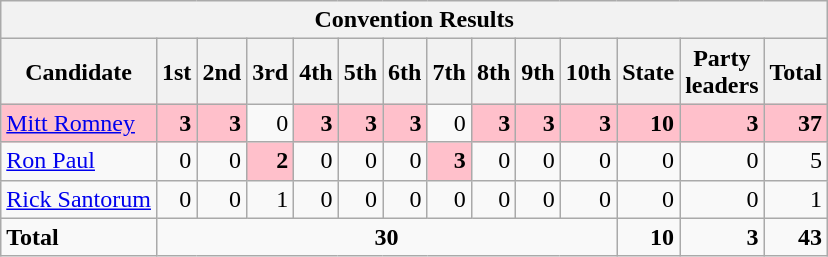<table class="wikitable">
<tr>
<th colspan="14">Convention Results</th>
</tr>
<tr>
<th>Candidate</th>
<th>1st</th>
<th>2nd</th>
<th>3rd</th>
<th>4th</th>
<th>5th</th>
<th>6th</th>
<th>7th</th>
<th>8th</th>
<th>9th</th>
<th>10th</th>
<th>State</th>
<th>Party<br>leaders</th>
<th>Total</th>
</tr>
<tr style="text-align:right;">
<td align="left" bgcolor="pink"><a href='#'>Mitt Romney</a></td>
<td bgcolor="pink"><strong>3</strong></td>
<td bgcolor="pink"><strong>3</strong></td>
<td>0</td>
<td bgcolor="pink"><strong>3</strong></td>
<td bgcolor="pink"><strong>3</strong></td>
<td bgcolor="pink"><strong>3</strong></td>
<td>0</td>
<td bgcolor="pink"><strong>3</strong></td>
<td bgcolor="pink"><strong>3</strong></td>
<td bgcolor="pink"><strong>3</strong></td>
<td bgcolor="pink"><strong>10</strong></td>
<td bgcolor="pink"><strong>3</strong></td>
<td bgcolor="pink"><strong>37</strong></td>
</tr>
<tr style="text-align:right;">
<td align="left"><a href='#'>Ron Paul</a></td>
<td>0</td>
<td>0</td>
<td bgcolor="pink"><strong>2</strong></td>
<td>0</td>
<td>0</td>
<td>0</td>
<td bgcolor="pink"><strong>3</strong></td>
<td>0</td>
<td>0</td>
<td>0</td>
<td>0</td>
<td>0</td>
<td>5</td>
</tr>
<tr style="text-align:right;">
<td align="left"><a href='#'>Rick Santorum</a></td>
<td>0</td>
<td>0</td>
<td>1</td>
<td>0</td>
<td>0</td>
<td>0</td>
<td>0</td>
<td>0</td>
<td>0</td>
<td>0</td>
<td>0</td>
<td>0</td>
<td>1</td>
</tr>
<tr>
<td><strong>Total</strong></td>
<td colspan="10" align="center"><strong>30</strong></td>
<td align="right"><strong>10</strong></td>
<td align="right"><strong>3</strong></td>
<td align="right"><strong>43</strong></td>
</tr>
</table>
